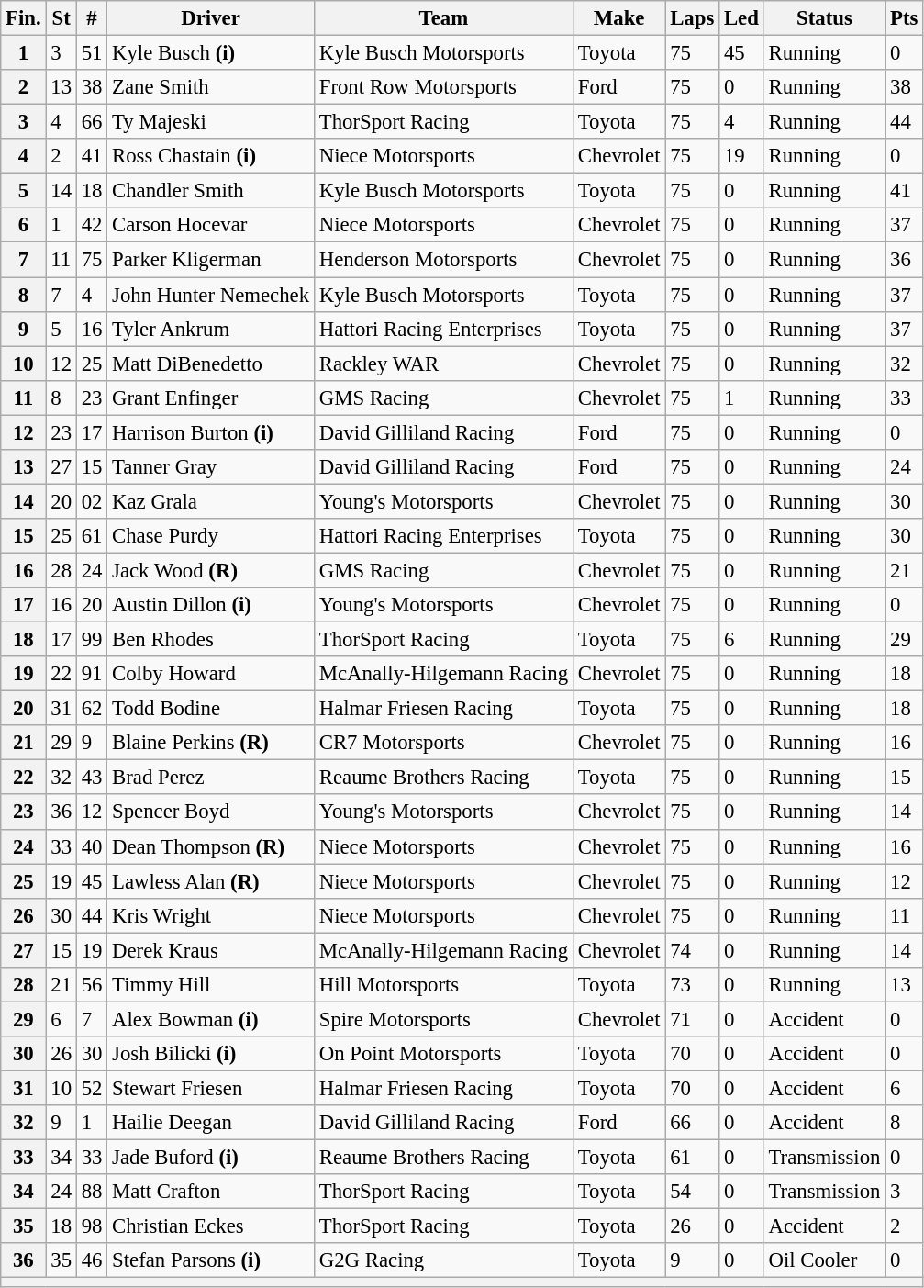<table class="wikitable" style="font-size:95%">
<tr>
<th>Fin.</th>
<th>St</th>
<th>#</th>
<th>Driver</th>
<th>Team</th>
<th>Make</th>
<th>Laps</th>
<th>Led</th>
<th>Status</th>
<th>Pts</th>
</tr>
<tr>
<th>1</th>
<td>3</td>
<td>51</td>
<td>Kyle Busch <strong>(i)</strong></td>
<td>Kyle Busch Motorsports</td>
<td>Toyota</td>
<td>75</td>
<td>45</td>
<td>Running</td>
<td>0</td>
</tr>
<tr>
<th>2</th>
<td>13</td>
<td>38</td>
<td>Zane Smith</td>
<td>Front Row Motorsports</td>
<td>Ford</td>
<td>75</td>
<td>0</td>
<td>Running</td>
<td>38</td>
</tr>
<tr>
<th>3</th>
<td>4</td>
<td>66</td>
<td>Ty Majeski</td>
<td>ThorSport Racing</td>
<td>Toyota</td>
<td>75</td>
<td>4</td>
<td>Running</td>
<td>44</td>
</tr>
<tr>
<th>4</th>
<td>2</td>
<td>41</td>
<td>Ross Chastain <strong>(i)</strong></td>
<td>Niece Motorsports</td>
<td>Chevrolet</td>
<td>75</td>
<td>19</td>
<td>Running</td>
<td>0</td>
</tr>
<tr>
<th>5</th>
<td>14</td>
<td>18</td>
<td>Chandler Smith</td>
<td>Kyle Busch Motorsports</td>
<td>Toyota</td>
<td>75</td>
<td>0</td>
<td>Running</td>
<td>41</td>
</tr>
<tr>
<th>6</th>
<td>1</td>
<td>42</td>
<td>Carson Hocevar</td>
<td>Niece Motorsports</td>
<td>Chevrolet</td>
<td>75</td>
<td>0</td>
<td>Running</td>
<td>37</td>
</tr>
<tr>
<th>7</th>
<td>11</td>
<td>75</td>
<td>Parker Kligerman</td>
<td>Henderson Motorsports</td>
<td>Chevrolet</td>
<td>75</td>
<td>0</td>
<td>Running</td>
<td>36</td>
</tr>
<tr>
<th>8</th>
<td>7</td>
<td>4</td>
<td>John Hunter Nemechek</td>
<td>Kyle Busch Motorsports</td>
<td>Toyota</td>
<td>75</td>
<td>0</td>
<td>Running</td>
<td>37</td>
</tr>
<tr>
<th>9</th>
<td>5</td>
<td>16</td>
<td>Tyler Ankrum</td>
<td>Hattori Racing Enterprises</td>
<td>Toyota</td>
<td>75</td>
<td>0</td>
<td>Running</td>
<td>37</td>
</tr>
<tr>
<th>10</th>
<td>12</td>
<td>25</td>
<td>Matt DiBenedetto</td>
<td>Rackley WAR</td>
<td>Chevrolet</td>
<td>75</td>
<td>0</td>
<td>Running</td>
<td>32</td>
</tr>
<tr>
<th>11</th>
<td>8</td>
<td>23</td>
<td>Grant Enfinger</td>
<td>GMS Racing</td>
<td>Chevrolet</td>
<td>75</td>
<td>1</td>
<td>Running</td>
<td>33</td>
</tr>
<tr>
<th>12</th>
<td>23</td>
<td>17</td>
<td>Harrison Burton <strong>(i)</strong></td>
<td>David Gilliland Racing</td>
<td>Ford</td>
<td>75</td>
<td>0</td>
<td>Running</td>
<td>0</td>
</tr>
<tr>
<th>13</th>
<td>27</td>
<td>15</td>
<td>Tanner Gray</td>
<td>David Gilliland Racing</td>
<td>Ford</td>
<td>75</td>
<td>0</td>
<td>Running</td>
<td>24</td>
</tr>
<tr>
<th>14</th>
<td>20</td>
<td>02</td>
<td>Kaz Grala</td>
<td>Young's Motorsports</td>
<td>Chevrolet</td>
<td>75</td>
<td>0</td>
<td>Running</td>
<td>30</td>
</tr>
<tr>
<th>15</th>
<td>25</td>
<td>61</td>
<td>Chase Purdy</td>
<td>Hattori Racing Enterprises</td>
<td>Toyota</td>
<td>75</td>
<td>0</td>
<td>Running</td>
<td>30</td>
</tr>
<tr>
<th>16</th>
<td>28</td>
<td>24</td>
<td>Jack Wood <strong>(R)</strong></td>
<td>GMS Racing</td>
<td>Chevrolet</td>
<td>75</td>
<td>0</td>
<td>Running</td>
<td>21</td>
</tr>
<tr>
<th>17</th>
<td>16</td>
<td>20</td>
<td>Austin Dillon <strong>(i)</strong></td>
<td>Young's Motorsports</td>
<td>Chevrolet</td>
<td>75</td>
<td>0</td>
<td>Running</td>
<td>0</td>
</tr>
<tr>
<th>18</th>
<td>17</td>
<td>99</td>
<td>Ben Rhodes</td>
<td>ThorSport Racing</td>
<td>Toyota</td>
<td>75</td>
<td>6</td>
<td>Running</td>
<td>29</td>
</tr>
<tr>
<th>19</th>
<td>22</td>
<td>91</td>
<td>Colby Howard</td>
<td>McAnally-Hilgemann Racing</td>
<td>Chevrolet</td>
<td>75</td>
<td>0</td>
<td>Running</td>
<td>18</td>
</tr>
<tr>
<th>20</th>
<td>31</td>
<td>62</td>
<td>Todd Bodine</td>
<td>Halmar Friesen Racing</td>
<td>Toyota</td>
<td>75</td>
<td>0</td>
<td>Running</td>
<td>18</td>
</tr>
<tr>
<th>21</th>
<td>29</td>
<td>9</td>
<td>Blaine Perkins <strong>(R)</strong></td>
<td>CR7 Motorsports</td>
<td>Chevrolet</td>
<td>75</td>
<td>0</td>
<td>Running</td>
<td>16</td>
</tr>
<tr>
<th>22</th>
<td>32</td>
<td>43</td>
<td>Brad Perez</td>
<td>Reaume Brothers Racing</td>
<td>Toyota</td>
<td>75</td>
<td>0</td>
<td>Running</td>
<td>15</td>
</tr>
<tr>
<th>23</th>
<td>36</td>
<td>12</td>
<td>Spencer Boyd</td>
<td>Young's Motorsports</td>
<td>Chevrolet</td>
<td>75</td>
<td>0</td>
<td>Running</td>
<td>14</td>
</tr>
<tr>
<th>24</th>
<td>33</td>
<td>40</td>
<td>Dean Thompson <strong>(R)</strong></td>
<td>Niece Motorsports</td>
<td>Chevrolet</td>
<td>75</td>
<td>0</td>
<td>Running</td>
<td>16</td>
</tr>
<tr>
<th>25</th>
<td>19</td>
<td>45</td>
<td>Lawless Alan <strong>(R)</strong></td>
<td>Niece Motorsports</td>
<td>Chevrolet</td>
<td>75</td>
<td>0</td>
<td>Running</td>
<td>12</td>
</tr>
<tr>
<th>26</th>
<td>30</td>
<td>44</td>
<td>Kris Wright</td>
<td>Niece Motorsports</td>
<td>Chevrolet</td>
<td>75</td>
<td>0</td>
<td>Running</td>
<td>11</td>
</tr>
<tr>
<th>27</th>
<td>15</td>
<td>19</td>
<td>Derek Kraus</td>
<td>McAnally-Hilgemann Racing</td>
<td>Chevrolet</td>
<td>74</td>
<td>0</td>
<td>Running</td>
<td>14</td>
</tr>
<tr>
<th>28</th>
<td>21</td>
<td>56</td>
<td>Timmy Hill</td>
<td>Hill Motorsports</td>
<td>Toyota</td>
<td>73</td>
<td>0</td>
<td>Running</td>
<td>13</td>
</tr>
<tr>
<th>29</th>
<td>6</td>
<td>7</td>
<td>Alex Bowman <strong>(i)</strong></td>
<td>Spire Motorsports</td>
<td>Chevrolet</td>
<td>71</td>
<td>0</td>
<td>Accident</td>
<td>0</td>
</tr>
<tr>
<th>30</th>
<td>26</td>
<td>30</td>
<td>Josh Bilicki <strong>(i)</strong></td>
<td>On Point Motorsports</td>
<td>Toyota</td>
<td>70</td>
<td>0</td>
<td>Accident</td>
<td>0</td>
</tr>
<tr>
<th>31</th>
<td>10</td>
<td>52</td>
<td>Stewart Friesen</td>
<td>Halmar Friesen Racing</td>
<td>Toyota</td>
<td>70</td>
<td>0</td>
<td>Accident</td>
<td>6</td>
</tr>
<tr>
<th>32</th>
<td>9</td>
<td>1</td>
<td>Hailie Deegan</td>
<td>David Gilliland Racing</td>
<td>Ford</td>
<td>66</td>
<td>0</td>
<td>Accident</td>
<td>8</td>
</tr>
<tr>
<th>33</th>
<td>34</td>
<td>33</td>
<td>Jade Buford <strong>(i)</strong></td>
<td>Reaume Brothers Racing</td>
<td>Toyota</td>
<td>61</td>
<td>0</td>
<td>Transmission</td>
<td>0</td>
</tr>
<tr>
<th>34</th>
<td>24</td>
<td>88</td>
<td>Matt Crafton</td>
<td>ThorSport Racing</td>
<td>Toyota</td>
<td>54</td>
<td>0</td>
<td>Transmission</td>
<td>3</td>
</tr>
<tr>
<th>35</th>
<td>18</td>
<td>98</td>
<td>Christian Eckes</td>
<td>ThorSport Racing</td>
<td>Toyota</td>
<td>26</td>
<td>0</td>
<td>Accident</td>
<td>2</td>
</tr>
<tr>
<th>36</th>
<td>35</td>
<td>46</td>
<td>Stefan Parsons <strong>(i)</strong></td>
<td>G2G Racing</td>
<td>Toyota</td>
<td>9</td>
<td>0</td>
<td>Oil Cooler</td>
<td>0</td>
</tr>
<tr>
<th colspan="10"></th>
</tr>
</table>
